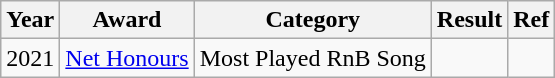<table class="wikitable">
<tr>
<th>Year</th>
<th>Award</th>
<th>Category</th>
<th>Result</th>
<th>Ref</th>
</tr>
<tr>
<td>2021</td>
<td><a href='#'>Net Honours</a></td>
<td>Most Played RnB Song</td>
<td></td>
<td></td>
</tr>
</table>
